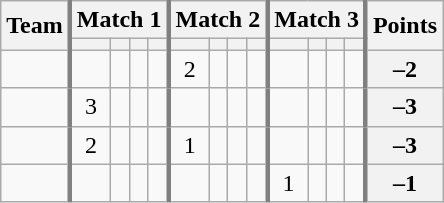<table class="wikitable sortable" style="text-align:center;">
<tr>
<th rowspan=2>Team</th>
<th colspan=4 style="border-left:3px solid gray">Match 1</th>
<th colspan=4 style="border-left:3px solid gray">Match 2</th>
<th colspan=4 style="border-left:3px solid gray">Match 3</th>
<th rowspan=2 style="border-left:3px solid gray">Points</th>
</tr>
<tr>
<th style="border-left:3px solid gray"></th>
<th></th>
<th></th>
<th></th>
<th style="border-left:3px solid gray"></th>
<th></th>
<th></th>
<th></th>
<th style="border-left:3px solid gray"></th>
<th></th>
<th></th>
<th></th>
</tr>
<tr>
<td align=left></td>
<td style="border-left:3px solid gray"></td>
<td></td>
<td></td>
<td></td>
<td style="border-left:3px solid gray">2</td>
<td></td>
<td></td>
<td></td>
<td style="border-left:3px solid gray"></td>
<td></td>
<td></td>
<td></td>
<th style="border-left:3px solid gray">–2</th>
</tr>
<tr>
<td align=left></td>
<td style="border-left:3px solid gray">3</td>
<td></td>
<td></td>
<td></td>
<td style="border-left:3px solid gray"></td>
<td></td>
<td></td>
<td></td>
<td style="border-left:3px solid gray"></td>
<td></td>
<td></td>
<td></td>
<th style="border-left:3px solid gray">–3</th>
</tr>
<tr>
<td align=left></td>
<td style="border-left:3px solid gray">2</td>
<td></td>
<td></td>
<td></td>
<td style="border-left:3px solid gray">1</td>
<td></td>
<td></td>
<td></td>
<td style="border-left:3px solid gray"></td>
<td></td>
<td></td>
<td></td>
<th style="border-left:3px solid gray">–3</th>
</tr>
<tr>
<td align=left></td>
<td style="border-left:3px solid gray"></td>
<td></td>
<td></td>
<td></td>
<td style="border-left:3px solid gray"></td>
<td></td>
<td></td>
<td></td>
<td style="border-left:3px solid gray">1</td>
<td></td>
<td></td>
<td></td>
<th style="border-left:3px solid gray">–1</th>
</tr>
</table>
